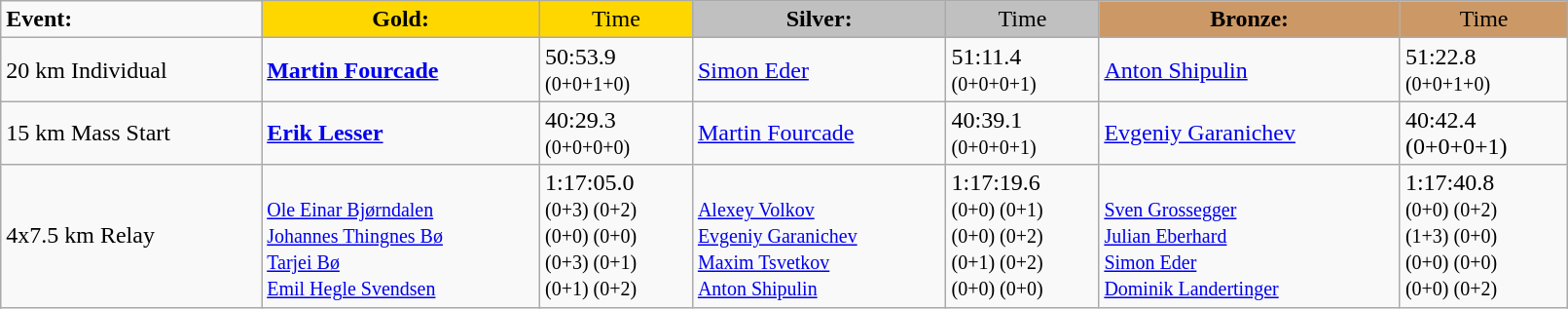<table class="wikitable" width=85%>
<tr>
<td><strong>Event:</strong></td>
<td style="text-align:center;background-color:gold;"><strong>Gold:</strong></td>
<td style="text-align:center;background-color:gold;">Time</td>
<td style="text-align:center;background-color:silver;"><strong>Silver:</strong></td>
<td style="text-align:center;background-color:silver;">Time</td>
<td style="text-align:center;background-color:#CC9966;"><strong>Bronze:</strong></td>
<td style="text-align:center;background-color:#CC9966;">Time</td>
</tr>
<tr>
<td>20 km Individual<br></td>
<td><strong><a href='#'>Martin Fourcade</a></strong><br><small></small></td>
<td>50:53.9<br><small>(0+0+1+0)</small></td>
<td><a href='#'>Simon Eder</a><br><small></small></td>
<td>51:11.4<br><small>(0+0+0+1)</small></td>
<td><a href='#'>Anton Shipulin</a><br><small></small></td>
<td>51:22.8<br><small>(0+0+1+0)</small></td>
</tr>
<tr>
<td>15 km Mass Start<br></td>
<td><strong><a href='#'>Erik Lesser</a></strong><br><small></small></td>
<td>40:29.3<br><small>(0+0+0+0)</small></td>
<td><a href='#'>Martin Fourcade</a><br><small></small></td>
<td>40:39.1<br><small>(0+0+0+1)</small></td>
<td><a href='#'>Evgeniy Garanichev</a><br><small></small></td>
<td>40:42.4<br>(0+0+0+1)</td>
</tr>
<tr>
<td>4x7.5 km Relay<br></td>
<td><strong></strong><br><small><a href='#'>Ole Einar Bjørndalen</a><br><a href='#'>Johannes Thingnes Bø</a><br><a href='#'>Tarjei Bø</a><br><a href='#'>Emil Hegle Svendsen</a></small></td>
<td>1:17:05.0<br><small>(0+3) (0+2)<br>(0+0) (0+0)<br>(0+3) (0+1)<br>(0+1) (0+2)</small></td>
<td><br><small><a href='#'>Alexey Volkov</a><br><a href='#'>Evgeniy Garanichev</a><br><a href='#'>Maxim Tsvetkov</a><br><a href='#'>Anton Shipulin</a></small></td>
<td>1:17:19.6<br><small>(0+0) (0+1)<br>(0+0) (0+2)<br>(0+1) (0+2)<br>(0+0) (0+0)</small></td>
<td><br><small><a href='#'>Sven Grossegger</a><br><a href='#'>Julian Eberhard</a><br><a href='#'>Simon Eder</a><br><a href='#'>Dominik Landertinger</a></small></td>
<td>1:17:40.8<br><small>(0+0) (0+2)<br>(1+3) (0+0)<br>(0+0) (0+0)<br>(0+0) (0+2)</small></td>
</tr>
</table>
